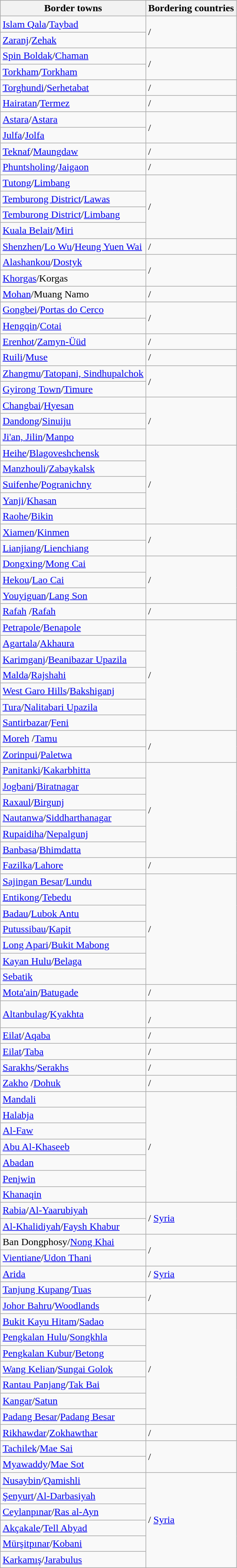<table class="wikitable sortable">
<tr>
<th>Border towns</th>
<th>Bordering countries</th>
</tr>
<tr>
<td><a href='#'>Islam Qala</a>/<a href='#'>Taybad</a></td>
<td rowspan="2"> / </td>
</tr>
<tr>
<td><a href='#'>Zaranj</a>/<a href='#'>Zehak</a></td>
</tr>
<tr>
<td><a href='#'>Spin Boldak</a>/<a href='#'>Chaman</a></td>
<td rowspan="2"> / </td>
</tr>
<tr>
<td><a href='#'>Torkham</a>/<a href='#'>Torkham</a></td>
</tr>
<tr>
<td><a href='#'>Torghundi</a>/<a href='#'>Serhetabat</a></td>
<td> / </td>
</tr>
<tr>
<td><a href='#'>Hairatan</a>/<a href='#'>Termez</a></td>
<td> / </td>
</tr>
<tr>
<td><a href='#'>Astara</a>/<a href='#'>Astara</a></td>
<td rowspan="2"> / </td>
</tr>
<tr>
<td><a href='#'>Julfa</a>/<a href='#'>Jolfa</a></td>
</tr>
<tr>
<td><a href='#'>Teknaf</a>/<a href='#'>Maungdaw</a></td>
<td> / </td>
</tr>
<tr>
<td><a href='#'>Phuntsholing</a>/<a href='#'>Jaigaon</a></td>
<td> / </td>
</tr>
<tr>
<td><a href='#'>Tutong</a>/<a href='#'>Limbang</a></td>
<td rowspan="4"> / </td>
</tr>
<tr>
<td><a href='#'>Temburong District</a>/<a href='#'>Lawas</a></td>
</tr>
<tr>
<td><a href='#'>Temburong District</a>/<a href='#'>Limbang</a></td>
</tr>
<tr>
<td><a href='#'>Kuala Belait</a>/<a href='#'>Miri</a></td>
</tr>
<tr>
<td><a href='#'>Shenzhen</a>/<a href='#'>Lo Wu</a>/<a href='#'>Heung Yuen Wai</a></td>
<td> / </td>
</tr>
<tr>
<td><a href='#'>Alashankou</a>/<a href='#'>Dostyk</a></td>
<td rowspan="2"> / </td>
</tr>
<tr>
<td><a href='#'>Khorgas</a>/Korgas</td>
</tr>
<tr>
<td><a href='#'>Mohan</a>/Muang Namo</td>
<td> / </td>
</tr>
<tr>
<td><a href='#'>Gongbei</a>/<a href='#'>Portas do Cerco</a></td>
<td rowspan="2"> / </td>
</tr>
<tr>
<td><a href='#'>Hengqin</a>/<a href='#'>Cotai</a></td>
</tr>
<tr>
<td><a href='#'>Erenhot</a>/<a href='#'>Zamyn-Üüd</a></td>
<td> / </td>
</tr>
<tr>
<td><a href='#'>Ruili</a>/<a href='#'>Muse</a></td>
<td> / </td>
</tr>
<tr>
<td><a href='#'>Zhangmu</a>/<a href='#'>Tatopani, Sindhupalchok</a></td>
<td rowspan="2"> / </td>
</tr>
<tr>
<td><a href='#'>Gyirong Town</a>/<a href='#'>Timure</a></td>
</tr>
<tr>
<td><a href='#'>Changbai</a>/<a href='#'>Hyesan</a></td>
<td rowspan="3"> / </td>
</tr>
<tr>
<td><a href='#'>Dandong</a>/<a href='#'>Sinuiju</a></td>
</tr>
<tr>
<td><a href='#'>Ji'an, Jilin</a>/<a href='#'>Manpo</a></td>
</tr>
<tr>
<td><a href='#'>Heihe</a>/<a href='#'>Blagoveshchensk</a></td>
<td rowspan="5"> / </td>
</tr>
<tr>
<td><a href='#'>Manzhouli</a>/<a href='#'>Zabaykalsk</a></td>
</tr>
<tr>
<td><a href='#'>Suifenhe</a>/<a href='#'>Pogranichny</a></td>
</tr>
<tr>
<td><a href='#'>Yanji</a>/<a href='#'>Khasan</a></td>
</tr>
<tr>
<td><a href='#'>Raohe</a>/<a href='#'>Bikin</a></td>
</tr>
<tr>
<td><a href='#'>Xiamen</a>/<a href='#'>Kinmen</a></td>
<td rowspan="2"> / </td>
</tr>
<tr>
<td><a href='#'>Lianjiang</a>/<a href='#'>Lienchiang</a></td>
</tr>
<tr>
<td><a href='#'>Dongxing</a>/<a href='#'>Mong Cai</a></td>
<td rowspan="3"> / </td>
</tr>
<tr>
<td><a href='#'>Hekou</a>/<a href='#'>Lao Cai</a></td>
</tr>
<tr>
<td><a href='#'>Youyiguan</a>/<a href='#'>Lang Son</a></td>
</tr>
<tr>
<td><a href='#'>Rafah</a> /<a href='#'>Rafah</a></td>
<td> / </td>
</tr>
<tr>
<td><a href='#'>Petrapole</a>/<a href='#'>Benapole</a></td>
<td rowspan="7"> / </td>
</tr>
<tr>
<td><a href='#'>Agartala</a>/<a href='#'>Akhaura</a></td>
</tr>
<tr>
<td><a href='#'>Karimganj</a>/<a href='#'>Beanibazar Upazila</a></td>
</tr>
<tr>
<td><a href='#'>Malda</a>/<a href='#'>Rajshahi</a></td>
</tr>
<tr>
<td><a href='#'>West Garo Hills</a>/<a href='#'>Bakshiganj</a></td>
</tr>
<tr>
<td><a href='#'>Tura</a>/<a href='#'>Nalitabari Upazila</a></td>
</tr>
<tr>
<td><a href='#'>Santirbazar</a>/<a href='#'>Feni</a></td>
</tr>
<tr>
<td><a href='#'>Moreh</a> /<a href='#'>Tamu</a></td>
<td rowspan="2"> / </td>
</tr>
<tr>
<td><a href='#'>Zorinpui</a>/<a href='#'>Paletwa</a></td>
</tr>
<tr>
<td><a href='#'>Panitanki</a>/<a href='#'>Kakarbhitta</a></td>
<td rowspan="6"> / </td>
</tr>
<tr>
<td><a href='#'>Jogbani</a>/<a href='#'>Biratnagar</a></td>
</tr>
<tr>
<td><a href='#'>Raxaul</a>/<a href='#'>Birgunj</a></td>
</tr>
<tr>
<td><a href='#'>Nautanwa</a>/<a href='#'>Siddharthanagar</a></td>
</tr>
<tr>
<td><a href='#'>Rupaidiha</a>/<a href='#'>Nepalgunj</a></td>
</tr>
<tr>
<td><a href='#'>Banbasa</a>/<a href='#'>Bhimdatta</a></td>
</tr>
<tr>
<td><a href='#'>Fazilka</a>/<a href='#'>Lahore</a></td>
<td> / </td>
</tr>
<tr>
<td><a href='#'>Sajingan Besar</a>/<a href='#'>Lundu</a></td>
<td rowspan="7"> / </td>
</tr>
<tr>
<td><a href='#'>Entikong</a>/<a href='#'>Tebedu</a></td>
</tr>
<tr>
<td><a href='#'>Badau</a>/<a href='#'>Lubok Antu</a></td>
</tr>
<tr>
<td><a href='#'>Putussibau</a>/<a href='#'>Kapit</a></td>
</tr>
<tr>
<td><a href='#'>Long Apari</a>/<a href='#'>Bukit Mabong</a></td>
</tr>
<tr>
<td><a href='#'>Kayan Hulu</a>/<a href='#'>Belaga</a></td>
</tr>
<tr>
<td><a href='#'>Sebatik</a></td>
</tr>
<tr>
<td><a href='#'>Mota'ain</a>/<a href='#'>Batugade</a></td>
<td> / </td>
</tr>
<tr>
<td><a href='#'>Altanbulag</a>/<a href='#'>Kyakhta</a></td>
<td><br> / </td>
</tr>
<tr>
<td><a href='#'>Eilat</a>/<a href='#'>Aqaba</a></td>
<td> / </td>
</tr>
<tr>
<td><a href='#'>Eilat</a>/<a href='#'>Taba</a></td>
<td> / </td>
</tr>
<tr>
<td><a href='#'>Sarakhs</a>/<a href='#'>Serakhs</a></td>
<td> / </td>
</tr>
<tr>
<td><a href='#'>Zakho</a> /<a href='#'>Dohuk</a></td>
<td> / </td>
</tr>
<tr>
<td><a href='#'>Mandali</a></td>
<td rowspan="7"> / </td>
</tr>
<tr>
<td><a href='#'>Halabja</a></td>
</tr>
<tr>
<td><a href='#'>Al-Faw</a></td>
</tr>
<tr>
<td><a href='#'>Abu Al-Khaseeb</a></td>
</tr>
<tr>
<td><a href='#'>Abadan</a></td>
</tr>
<tr>
<td><a href='#'>Penjwin</a></td>
</tr>
<tr>
<td><a href='#'>Khanaqin</a></td>
</tr>
<tr>
<td><a href='#'>Rabia</a>/<a href='#'>Al-Yaarubiyah</a></td>
<td rowspan="2"> /  <a href='#'>Syria</a></td>
</tr>
<tr>
<td><a href='#'>Al-Khalidiyah</a>/<a href='#'>Faysh Khabur</a></td>
</tr>
<tr>
<td>Ban Dongphosy/<a href='#'>Nong Khai</a></td>
<td rowspan="2"> / </td>
</tr>
<tr>
<td><a href='#'>Vientiane</a>/<a href='#'>Udon Thani</a></td>
</tr>
<tr>
<td><a href='#'>Arida</a></td>
<td> /  <a href='#'>Syria</a></td>
</tr>
<tr>
<td><a href='#'>Tanjung Kupang</a>/<a href='#'>Tuas</a></td>
<td rowspan="2"> / </td>
</tr>
<tr>
<td><a href='#'>Johor Bahru</a>/<a href='#'>Woodlands</a></td>
</tr>
<tr>
<td><a href='#'>Bukit Kayu Hitam</a>/<a href='#'>Sadao</a></td>
<td rowspan="7"> / </td>
</tr>
<tr>
<td><a href='#'>Pengkalan Hulu</a>/<a href='#'>Songkhla</a></td>
</tr>
<tr>
<td><a href='#'>Pengkalan Kubur</a>/<a href='#'>Betong</a></td>
</tr>
<tr>
<td><a href='#'>Wang Kelian</a>/<a href='#'>Sungai Golok</a></td>
</tr>
<tr>
<td><a href='#'>Rantau Panjang</a>/<a href='#'>Tak Bai</a></td>
</tr>
<tr>
<td><a href='#'>Kangar</a>/<a href='#'>Satun</a></td>
</tr>
<tr>
<td><a href='#'>Padang Besar</a>/<a href='#'>Padang Besar</a></td>
</tr>
<tr>
<td><a href='#'>Rikhawdar</a>/<a href='#'>Zokhawthar</a></td>
<td> / </td>
</tr>
<tr>
<td><a href='#'>Tachilek</a>/<a href='#'>Mae Sai</a></td>
<td rowspan="2"> / </td>
</tr>
<tr>
<td><a href='#'>Myawaddy</a>/<a href='#'>Mae Sot</a></td>
</tr>
<tr>
<td><a href='#'>Nusaybin</a>/<a href='#'>Qamishli</a></td>
<td rowspan="6"> /  <a href='#'>Syria</a></td>
</tr>
<tr>
<td><a href='#'>Şenyurt</a>/<a href='#'>Al-Darbasiyah</a></td>
</tr>
<tr>
<td><a href='#'>Ceylanpınar</a>/<a href='#'>Ras al-Ayn</a></td>
</tr>
<tr>
<td><a href='#'>Akçakale</a>/<a href='#'>Tell Abyad</a></td>
</tr>
<tr>
<td><a href='#'>Mürşitpınar</a>/<a href='#'>Kobani</a></td>
</tr>
<tr>
<td><a href='#'>Karkamış</a>/<a href='#'>Jarabulus</a></td>
</tr>
</table>
